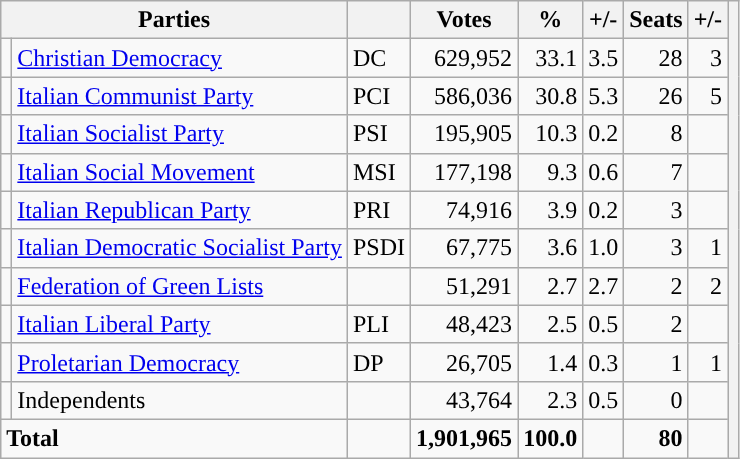<table class="wikitable">
<tr>
<th colspan="2">Parties</th>
<th></th>
<th>Votes</th>
<th>%</th>
<th>+/-</th>
<th>Seats</th>
<th>+/-</th>
<th rowspan="13"></th>
</tr>
<tr>
<td style="background-color:"></td>
<td><a href='#'>Christian Democracy</a></td>
<td>DC</td>
<td align=right>629,952</td>
<td align=right>33.1</td>
<td align=right> 3.5</td>
<td align=right>28</td>
<td align=right> 3</td>
</tr>
<tr>
<td style="background-color:"></td>
<td><a href='#'>Italian Communist Party</a></td>
<td>PCI</td>
<td align=right>586,036</td>
<td align=right>30.8</td>
<td align=right> 5.3</td>
<td align=right>26</td>
<td align=right> 5</td>
</tr>
<tr>
<td style="background-color:"></td>
<td><a href='#'>Italian Socialist Party</a></td>
<td>PSI</td>
<td align=right>195,905</td>
<td align=right>10.3</td>
<td align=right> 0.2</td>
<td align=right>8</td>
<td align=right></td>
</tr>
<tr>
<td style="background-color:"></td>
<td><a href='#'>Italian Social Movement</a></td>
<td>MSI</td>
<td align=right>177,198</td>
<td align=right>9.3</td>
<td align=right> 0.6</td>
<td align=right>7</td>
<td align=right></td>
</tr>
<tr>
<td style="background-color:"></td>
<td><a href='#'>Italian Republican Party</a></td>
<td>PRI</td>
<td align=right>74,916</td>
<td align=right>3.9</td>
<td align=right> 0.2</td>
<td align=right>3</td>
<td align=right></td>
</tr>
<tr>
<td style="background-color:"></td>
<td><a href='#'>Italian Democratic Socialist Party</a></td>
<td>PSDI</td>
<td align=right>67,775</td>
<td align=right>3.6</td>
<td align=right> 1.0</td>
<td align=right>3</td>
<td align=right> 1</td>
</tr>
<tr>
<td style="background-color:"></td>
<td><a href='#'>Federation of Green Lists</a></td>
<td></td>
<td align=right>51,291</td>
<td align=right>2.7</td>
<td align=right> 2.7</td>
<td align=right>2</td>
<td align=right> 2</td>
</tr>
<tr>
<td style="background-color:"></td>
<td><a href='#'>Italian Liberal Party</a></td>
<td>PLI</td>
<td align=right>48,423</td>
<td align=right>2.5</td>
<td align=right> 0.5</td>
<td align=right>2</td>
<td align=right></td>
</tr>
<tr>
<td style="background-color:"></td>
<td><a href='#'>Proletarian Democracy</a></td>
<td>DP</td>
<td align=right>26,705</td>
<td align=right>1.4</td>
<td align=right> 0.3</td>
<td align=right>1</td>
<td align=right> 1</td>
</tr>
<tr>
<td style="background-color:"></td>
<td>Independents</td>
<td></td>
<td align=right>43,764</td>
<td align=right>2.3</td>
<td align=right> 0.5</td>
<td align=right>0</td>
<td align=right></td>
</tr>
<tr>
<td colspan="2"><strong>Total</strong></td>
<td></td>
<td align=right><strong>1,901,965</strong></td>
<td align=right><strong>100.0</strong></td>
<td></td>
<td align=right><strong>80</strong></td>
<td></td>
</tr>
</table>
